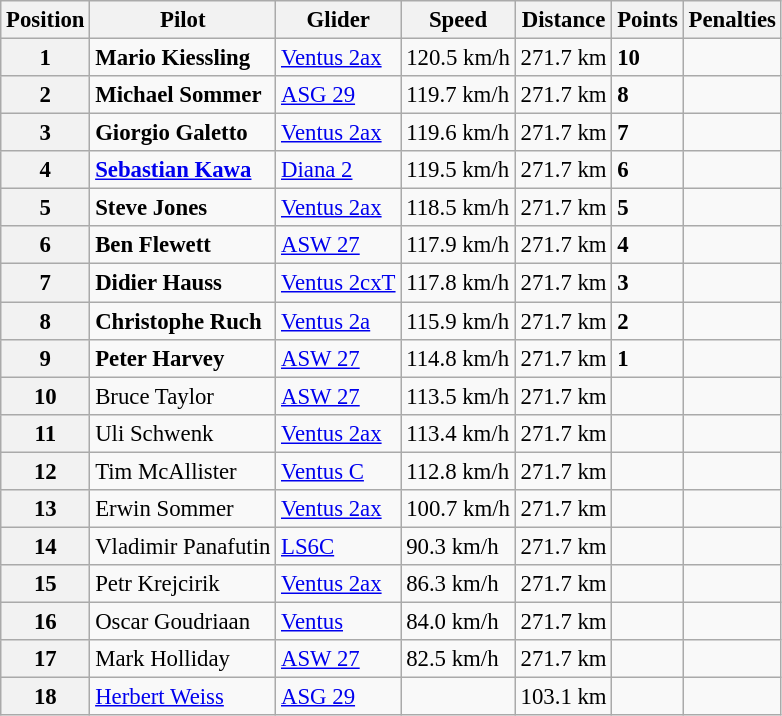<table class="wikitable" style="font-size: 95%;">
<tr>
<th>Position</th>
<th>Pilot</th>
<th>Glider</th>
<th>Speed</th>
<th>Distance</th>
<th>Points</th>
<th>Penalties</th>
</tr>
<tr>
<th>1</th>
<td> <strong>Mario Kiessling</strong></td>
<td><a href='#'>Ventus 2ax</a></td>
<td>120.5 km/h</td>
<td>271.7 km</td>
<td><strong>10</strong></td>
<td></td>
</tr>
<tr>
<th>2</th>
<td> <strong>Michael Sommer</strong></td>
<td><a href='#'>ASG 29</a></td>
<td>119.7 km/h</td>
<td>271.7 km</td>
<td><strong>8</strong></td>
<td></td>
</tr>
<tr>
<th>3</th>
<td> <strong>Giorgio Galetto</strong></td>
<td><a href='#'>Ventus 2ax</a></td>
<td>119.6 km/h</td>
<td>271.7 km</td>
<td><strong>7</strong></td>
<td></td>
</tr>
<tr>
<th>4</th>
<td> <strong><a href='#'>Sebastian Kawa</a></strong></td>
<td><a href='#'>Diana 2</a></td>
<td>119.5 km/h</td>
<td>271.7 km</td>
<td><strong>6</strong></td>
<td></td>
</tr>
<tr>
<th>5</th>
<td> <strong>Steve Jones</strong></td>
<td><a href='#'>Ventus 2ax</a></td>
<td>118.5 km/h</td>
<td>271.7 km</td>
<td><strong>5</strong></td>
<td></td>
</tr>
<tr>
<th>6</th>
<td> <strong>Ben Flewett</strong></td>
<td><a href='#'>ASW 27</a></td>
<td>117.9 km/h</td>
<td>271.7 km</td>
<td><strong>4</strong></td>
<td></td>
</tr>
<tr>
<th>7</th>
<td> <strong>Didier Hauss</strong></td>
<td><a href='#'>Ventus 2cxT</a></td>
<td>117.8 km/h</td>
<td>271.7 km</td>
<td><strong>3</strong></td>
<td></td>
</tr>
<tr>
<th>8</th>
<td> <strong>Christophe Ruch</strong></td>
<td><a href='#'>Ventus 2a</a></td>
<td>115.9 km/h</td>
<td>271.7 km</td>
<td><strong>2</strong></td>
<td></td>
</tr>
<tr>
<th>9</th>
<td> <strong>Peter Harvey</strong></td>
<td><a href='#'>ASW 27</a></td>
<td>114.8 km/h</td>
<td>271.7 km</td>
<td><strong>1</strong></td>
<td></td>
</tr>
<tr>
<th>10</th>
<td> Bruce Taylor</td>
<td><a href='#'>ASW 27</a></td>
<td>113.5 km/h</td>
<td>271.7 km</td>
<td></td>
<td></td>
</tr>
<tr>
<th>11</th>
<td> Uli Schwenk</td>
<td><a href='#'>Ventus 2ax</a></td>
<td>113.4 km/h</td>
<td>271.7 km</td>
<td></td>
<td></td>
</tr>
<tr>
<th>12</th>
<td> Tim McAllister</td>
<td><a href='#'>Ventus C</a></td>
<td>112.8 km/h</td>
<td>271.7 km</td>
<td></td>
<td></td>
</tr>
<tr>
<th>13</th>
<td> Erwin Sommer</td>
<td><a href='#'>Ventus 2ax</a></td>
<td>100.7 km/h</td>
<td>271.7 km</td>
<td></td>
<td></td>
</tr>
<tr>
<th>14</th>
<td> Vladimir Panafutin</td>
<td><a href='#'>LS6C</a></td>
<td>90.3 km/h</td>
<td>271.7 km</td>
<td></td>
<td></td>
</tr>
<tr>
<th>15</th>
<td> Petr Krejcirik</td>
<td><a href='#'>Ventus 2ax</a></td>
<td>86.3 km/h</td>
<td>271.7 km</td>
<td></td>
<td></td>
</tr>
<tr>
<th>16</th>
<td> Oscar Goudriaan</td>
<td><a href='#'>Ventus</a></td>
<td>84.0 km/h</td>
<td>271.7 km</td>
<td></td>
<td></td>
</tr>
<tr>
<th>17</th>
<td> Mark Holliday</td>
<td><a href='#'>ASW 27</a></td>
<td>82.5 km/h</td>
<td>271.7 km</td>
<td></td>
<td></td>
</tr>
<tr>
<th>18</th>
<td> <a href='#'>Herbert Weiss</a></td>
<td><a href='#'>ASG 29</a></td>
<td></td>
<td>103.1 km</td>
<td></td>
<td></td>
</tr>
</table>
